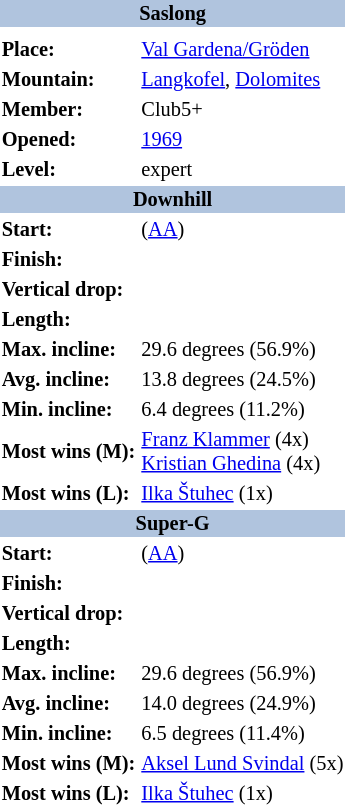<table border=0 class="toccolours float-right" align="right" style="margin:0 0 0.5em 1em; font-size: 85%;">
<tr>
<th bgcolor=#b0c4de colspan=2 align="center">Saslong</th>
</tr>
<tr>
<td align="center" colspan=2></td>
</tr>
<tr>
<td><strong>Place:</strong></td>
<td> <a href='#'>Val Gardena/Gröden</a></td>
</tr>
<tr>
<td><strong>Mountain:</strong></td>
<td><a href='#'>Langkofel</a>, <a href='#'>Dolomites</a></td>
</tr>
<tr>
<td><strong>Member:</strong></td>
<td>Club5+</td>
</tr>
<tr>
<td><strong>Opened:</strong></td>
<td><a href='#'>1969</a></td>
</tr>
<tr>
<td><strong>Level:</strong></td>
<td> expert</td>
</tr>
<tr>
<th bgcolor=#b0c4de colspan=2 align="center">Downhill</th>
</tr>
<tr>
<td><strong>Start:</strong></td>
<td> (<a href='#'>AA</a>)</td>
</tr>
<tr>
<td><strong>Finish:</strong></td>
<td></td>
</tr>
<tr>
<td><strong>Vertical drop:</strong></td>
<td></td>
</tr>
<tr>
<td><strong>Length:</strong></td>
<td></td>
</tr>
<tr>
<td><strong>Max. incline:</strong></td>
<td>29.6 degrees (56.9%)</td>
</tr>
<tr>
<td><strong>Avg. incline:</strong></td>
<td>13.8 degrees (24.5%)</td>
</tr>
<tr>
<td><strong>Min. incline:</strong></td>
<td>6.4 degrees (11.2%)</td>
</tr>
<tr>
<td><strong>Most wins (M):</strong></td>
<td> <a href='#'>Franz Klammer</a> (4x)<br> <a href='#'>Kristian Ghedina</a> (4x)</td>
</tr>
<tr>
<td><strong>Most wins (L):</strong></td>
<td> <a href='#'>Ilka Štuhec</a> (1x)</td>
</tr>
<tr>
<th bgcolor=#b0c4de colspan=2 align="center">Super-G</th>
</tr>
<tr>
<td><strong>Start:</strong></td>
<td> (<a href='#'>AA</a>)</td>
</tr>
<tr>
<td><strong>Finish:</strong></td>
<td></td>
</tr>
<tr>
<td><strong>Vertical drop:</strong></td>
<td></td>
</tr>
<tr>
<td><strong>Length:</strong></td>
<td></td>
</tr>
<tr>
<td><strong>Max. incline:</strong></td>
<td>29.6 degrees (56.9%)</td>
</tr>
<tr>
<td><strong>Avg. incline:</strong></td>
<td>14.0 degrees (24.9%)</td>
</tr>
<tr>
<td><strong>Min. incline:</strong></td>
<td>6.5 degrees (11.4%)</td>
</tr>
<tr>
<td><strong>Most wins (M):</strong></td>
<td> <a href='#'>Aksel Lund Svindal</a> (5x)</td>
</tr>
<tr>
<td><strong>Most wins (L):</strong></td>
<td> <a href='#'>Ilka Štuhec</a> (1x)</td>
</tr>
</table>
